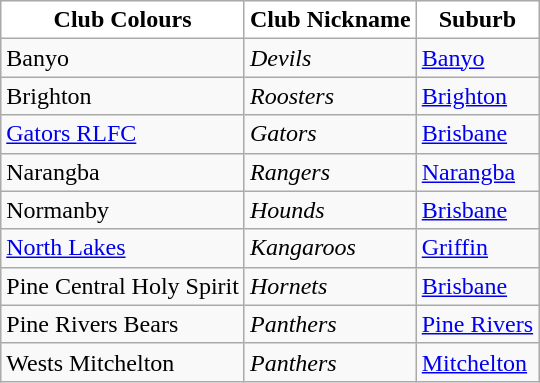<table class="wikitable">
<tr>
<th style="background:white; ">Club Colours</th>
<th style="background:white; ">Club Nickname</th>
<th style="background:white; ">Suburb</th>
</tr>
<tr>
<td> Banyo</td>
<td><em>Devils</em></td>
<td><a href='#'>Banyo</a></td>
</tr>
<tr>
<td> Brighton</td>
<td><em>Roosters</em></td>
<td><a href='#'>Brighton</a></td>
</tr>
<tr>
<td> <a href='#'>Gators RLFC</a></td>
<td><em>Gators</em></td>
<td><a href='#'>Brisbane</a></td>
</tr>
<tr>
<td> Narangba</td>
<td><em>Rangers</em></td>
<td><a href='#'>Narangba</a></td>
</tr>
<tr>
<td> Normanby</td>
<td><em>Hounds</em></td>
<td><a href='#'>Brisbane</a></td>
</tr>
<tr>
<td> <a href='#'>North Lakes</a></td>
<td><em>Kangaroos</em></td>
<td><a href='#'>Griffin</a></td>
</tr>
<tr>
<td> Pine Central Holy Spirit</td>
<td><em>Hornets</em></td>
<td><a href='#'>Brisbane</a></td>
</tr>
<tr>
<td> Pine Rivers Bears</td>
<td><em>Panthers</em></td>
<td><a href='#'>Pine Rivers</a></td>
</tr>
<tr>
<td> Wests Mitchelton</td>
<td><em>Panthers</em></td>
<td><a href='#'>Mitchelton</a></td>
</tr>
</table>
